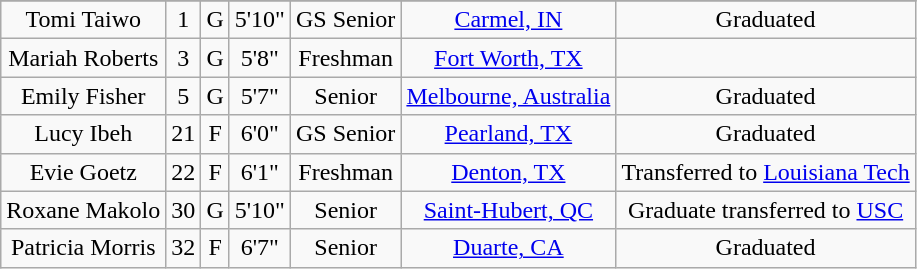<table class="wikitable sortable" style="text-align: center">
<tr align=center>
</tr>
<tr>
<td>Tomi Taiwo</td>
<td>1</td>
<td>G</td>
<td>5'10"</td>
<td>GS Senior</td>
<td><a href='#'>Carmel, IN</a></td>
<td>Graduated</td>
</tr>
<tr>
<td>Mariah Roberts</td>
<td>3</td>
<td>G</td>
<td>5'8"</td>
<td> Freshman</td>
<td><a href='#'>Fort Worth, TX</a></td>
<td></td>
</tr>
<tr>
<td>Emily Fisher</td>
<td>5</td>
<td>G</td>
<td>5'7"</td>
<td>Senior</td>
<td><a href='#'>Melbourne, Australia</a></td>
<td>Graduated</td>
</tr>
<tr>
<td>Lucy Ibeh</td>
<td>21</td>
<td>F</td>
<td>6'0"</td>
<td>GS Senior</td>
<td><a href='#'>Pearland, TX</a></td>
<td>Graduated</td>
</tr>
<tr>
<td>Evie Goetz</td>
<td>22</td>
<td>F</td>
<td>6'1"</td>
<td> Freshman</td>
<td><a href='#'>Denton, TX</a></td>
<td>Transferred to <a href='#'>Louisiana Tech</a></td>
</tr>
<tr>
<td>Roxane Makolo</td>
<td>30</td>
<td>G</td>
<td>5'10"</td>
<td>Senior</td>
<td><a href='#'>Saint-Hubert, QC</a></td>
<td>Graduate transferred to <a href='#'>USC</a></td>
</tr>
<tr>
<td>Patricia Morris</td>
<td>32</td>
<td>F</td>
<td>6'7"</td>
<td>Senior</td>
<td><a href='#'>Duarte, CA</a></td>
<td>Graduated</td>
</tr>
</table>
